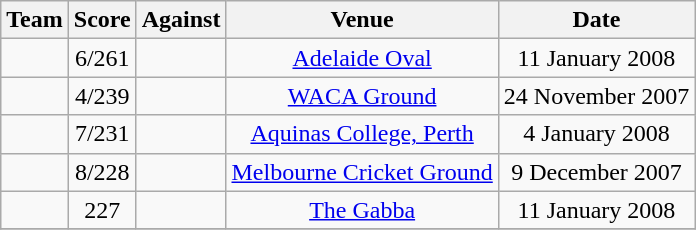<table class="wikitable sortable" style="text-align:center">
<tr>
<th class="unsortable">Team</th>
<th>Score</th>
<th>Against</th>
<th>Venue</th>
<th>Date</th>
</tr>
<tr>
<td style="text-align:left;"></td>
<td>6/261</td>
<td style="text-align:left;"></td>
<td><a href='#'>Adelaide Oval</a></td>
<td>11 January 2008</td>
</tr>
<tr>
<td style="text-align:left;"></td>
<td>4/239</td>
<td style="text-align:left;"></td>
<td><a href='#'>WACA Ground</a></td>
<td>24 November 2007</td>
</tr>
<tr>
<td style="text-align:left;"></td>
<td>7/231</td>
<td style="text-align:left;"></td>
<td><a href='#'>Aquinas College, Perth</a></td>
<td>4 January 2008</td>
</tr>
<tr>
<td style="text-align:left;"></td>
<td>8/228</td>
<td style="text-align:left;"></td>
<td><a href='#'>Melbourne Cricket Ground</a></td>
<td>9 December 2007</td>
</tr>
<tr>
<td style="text-align:left;"></td>
<td>227</td>
<td style="text-align:left;"></td>
<td><a href='#'>The Gabba</a></td>
<td>11 January 2008</td>
</tr>
<tr>
</tr>
</table>
